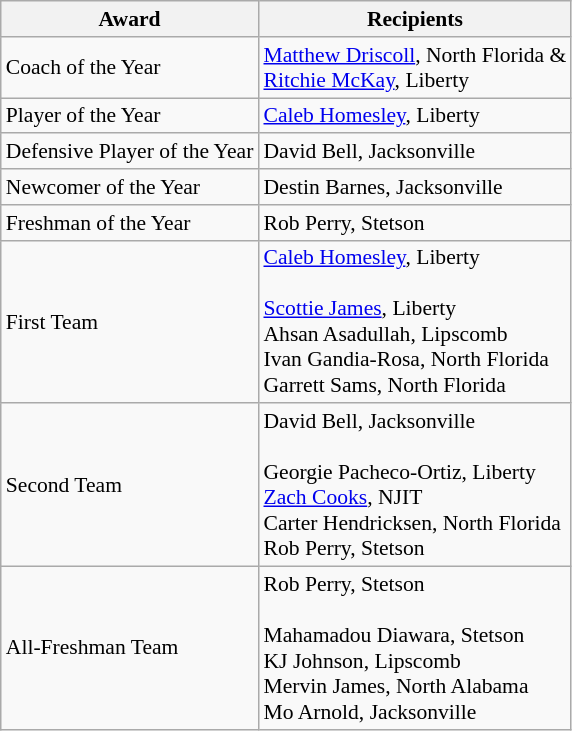<table class="wikitable" style="white-space:nowrap; font-size:90%;">
<tr>
<th>Award</th>
<th>Recipients</th>
</tr>
<tr>
<td>Coach of the Year</td>
<td><a href='#'>Matthew Driscoll</a>, North Florida &<br><a href='#'>Ritchie McKay</a>, Liberty</td>
</tr>
<tr>
<td>Player of the Year</td>
<td><a href='#'>Caleb Homesley</a>, Liberty</td>
</tr>
<tr>
<td>Defensive Player of the Year</td>
<td>David Bell, Jacksonville</td>
</tr>
<tr>
<td>Newcomer of the Year</td>
<td>Destin Barnes, Jacksonville</td>
</tr>
<tr>
<td>Freshman of the Year</td>
<td>Rob Perry, Stetson</td>
</tr>
<tr>
<td>First Team</td>
<td><a href='#'>Caleb Homesley</a>, Liberty<br><br><a href='#'>Scottie James</a>, Liberty<br>
Ahsan Asadullah, Lipscomb<br>
Ivan Gandia-Rosa, North Florida<br>
Garrett Sams, North Florida</td>
</tr>
<tr>
<td>Second Team</td>
<td>David Bell, Jacksonville<br><br>Georgie Pacheco-Ortiz, Liberty<br>
<a href='#'>Zach Cooks</a>, NJIT<br>
Carter Hendricksen, North Florida<br>
Rob Perry, Stetson</td>
</tr>
<tr>
<td>All-Freshman Team</td>
<td>Rob Perry, Stetson<br><br>Mahamadou Diawara, Stetson<br>
KJ Johnson, Lipscomb<br>
Mervin James, North Alabama<br>
Mo Arnold, Jacksonville</td>
</tr>
</table>
